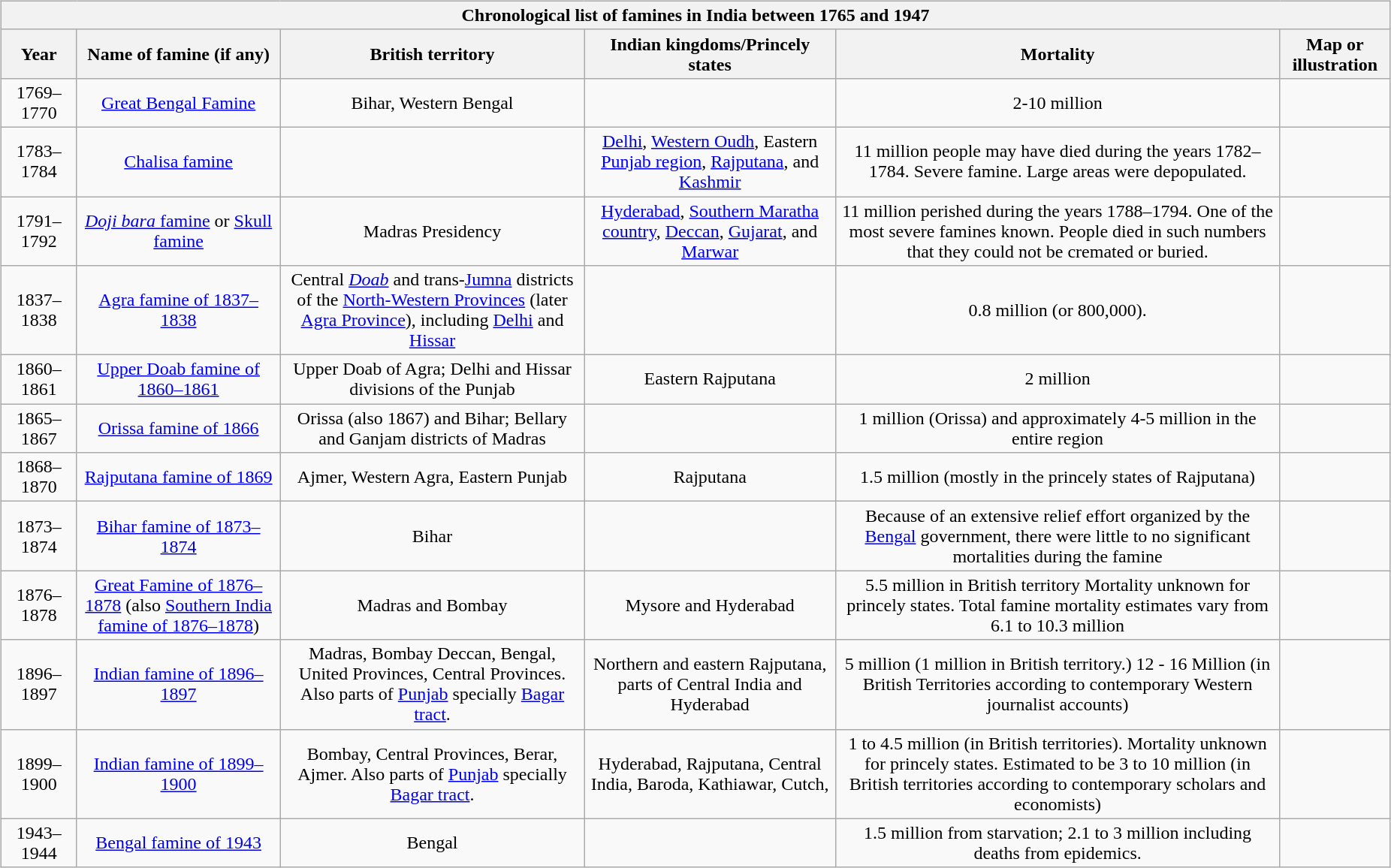<table cellspacing="6">
<tr>
<td valign="top"><br><table class="wikitable sortable">
<tr>
<th bgcolor="#DDDDDD" colspan="6">Chronological list of famines in India between 1765 and 1947</th>
</tr>
<tr>
<th width="60px">Year</th>
<th>Name of famine (if any)</th>
<th>British territory</th>
<th>Indian kingdoms/Princely states</th>
<th>Mortality</th>
<th>Map or illustration</th>
</tr>
<tr>
<td align="center">1769–1770</td>
<td align="center"><a href='#'>Great Bengal Famine</a></td>
<td align="center">Bihar, Western Bengal</td>
<td align="center"></td>
<td align="center">2-10 million</td>
<td></td>
</tr>
<tr>
<td align="center">1783–1784</td>
<td align="center"><a href='#'>Chalisa famine</a></td>
<td align="center"></td>
<td align="center"><a href='#'>Delhi</a>, <a href='#'>Western Oudh</a>, Eastern <a href='#'>Punjab region</a>, <a href='#'>Rajputana</a>, and <a href='#'>Kashmir</a></td>
<td align="center">11 million people may have died during the years 1782–1784. Severe famine. Large areas were depopulated.</td>
<td></td>
</tr>
<tr>
<td align="center">1791–1792</td>
<td align="center"><a href='#'><em>Doji bara</em> famine</a> or <a href='#'>Skull famine</a></td>
<td align="center">Madras Presidency</td>
<td align="center"><a href='#'>Hyderabad</a>, <a href='#'>Southern Maratha country</a>, <a href='#'>Deccan</a>, <a href='#'>Gujarat</a>, and <a href='#'>Marwar</a></td>
<td align="center">11 million perished during the years 1788–1794. One of the most severe famines known. People died in such numbers that they could not be cremated or buried.</td>
<td></td>
</tr>
<tr>
<td align="center">1837–1838</td>
<td align="center"><a href='#'>Agra famine of 1837–1838</a></td>
<td align="center">Central <em><a href='#'>Doab</a></em> and trans-<a href='#'>Jumna</a> districts of the <a href='#'>North-Western Provinces</a> (later <a href='#'>Agra Province</a>), including <a href='#'>Delhi</a> and <a href='#'>Hissar</a></td>
<td align="center"></td>
<td align="center">0.8 million (or 800,000).</td>
<td></td>
</tr>
<tr>
<td align="center">1860–1861</td>
<td align="center"><a href='#'>Upper Doab famine of 1860–1861</a></td>
<td align="center">Upper Doab of Agra; Delhi and Hissar divisions of the Punjab</td>
<td align="center">Eastern Rajputana</td>
<td align="center">2 million </td>
<td></td>
</tr>
<tr>
<td align="center">1865–1867</td>
<td align="center"><a href='#'>Orissa famine of 1866</a></td>
<td align="center">Orissa (also 1867) and Bihar; Bellary and Ganjam districts of Madras</td>
<td align="center"></td>
<td align="center">1 million (Orissa) and approximately 4-5 million in the entire region </td>
<td></td>
</tr>
<tr>
<td align="center">1868–1870</td>
<td align="center"><a href='#'>Rajputana famine of 1869</a></td>
<td align="center">Ajmer, Western Agra, Eastern Punjab</td>
<td align="center">Rajputana</td>
<td align="center">1.5 million (mostly in the princely states of Rajputana) </td>
<td></td>
</tr>
<tr>
<td align="center">1873–1874</td>
<td align="center"><a href='#'>Bihar famine of 1873–1874</a></td>
<td align="center">Bihar</td>
<td align="center"></td>
<td align="center">Because of an extensive relief effort organized by the <a href='#'>Bengal</a> government, there were little to no significant mortalities during the famine </td>
<td></td>
</tr>
<tr>
<td align="center">1876–1878</td>
<td align="center"><a href='#'>Great Famine of 1876–1878</a> (also <a href='#'>Southern India famine of 1876–1878</a>)</td>
<td align="center">Madras and Bombay</td>
<td align="center">Mysore and Hyderabad</td>
<td align="center">5.5 million in British territory  Mortality unknown for princely states. Total famine mortality estimates vary from 6.1 to 10.3 million </td>
<td></td>
</tr>
<tr>
<td align="center">1896–1897</td>
<td align="center"><a href='#'>Indian famine of 1896–1897</a></td>
<td align="center">Madras, Bombay Deccan, Bengal, United Provinces, Central Provinces. Also parts of <a href='#'>Punjab</a> specially <a href='#'>Bagar tract</a>.</td>
<td align="center">Northern and eastern Rajputana, parts of Central India and Hyderabad</td>
<td align="center">5 million  (1 million in British territory.) 12 - 16 Million (in British Territories according to contemporary Western journalist accounts)</td>
<td></td>
</tr>
<tr>
<td align="center">1899–1900</td>
<td align="center"><a href='#'>Indian famine of 1899–1900</a></td>
<td align="center">Bombay, Central Provinces, Berar, Ajmer. Also parts of <a href='#'>Punjab</a> specially <a href='#'>Bagar tract</a>.</td>
<td align="center">Hyderabad, Rajputana, Central India, Baroda, Kathiawar, Cutch,</td>
<td align="center">1 to 4.5 million (in British territories). Mortality unknown for princely states. Estimated to be 3 to 10 million (in British territories according to contemporary scholars and economists)</td>
<td></td>
</tr>
<tr>
<td align="center">1943–1944</td>
<td align="center"><a href='#'>Bengal famine of 1943</a></td>
<td align="center">Bengal</td>
<td align="center"></td>
<td align="center">1.5 million from starvation; 2.1 to 3 million including deaths from epidemics.</td>
<td></td>
</tr>
</table>
</td>
</tr>
</table>
